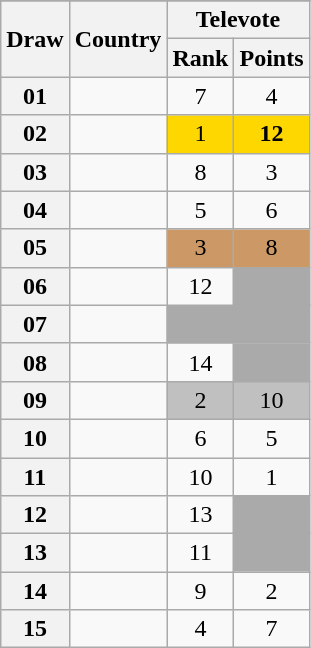<table class="sortable wikitable collapsible plainrowheaders" style="text-align:center;">
<tr>
</tr>
<tr>
<th scope="col" rowspan="2">Draw</th>
<th scope="col" rowspan="2">Country</th>
<th scope="col" colspan="2">Televote</th>
</tr>
<tr>
<th scope="col">Rank</th>
<th scope="col" class="unsortable">Points</th>
</tr>
<tr>
<th scope="row" style="text-align:center;">01</th>
<td style="text-align:left;"></td>
<td>7</td>
<td>4</td>
</tr>
<tr>
<th scope="row" style="text-align:center;">02</th>
<td style="text-align:left;"></td>
<td style="background:gold;">1</td>
<td style="background:gold;"><strong>12</strong></td>
</tr>
<tr>
<th scope="row" style="text-align:center;">03</th>
<td style="text-align:left;"></td>
<td>8</td>
<td>3</td>
</tr>
<tr>
<th scope="row" style="text-align:center;">04</th>
<td style="text-align:left;"></td>
<td>5</td>
<td>6</td>
</tr>
<tr>
<th scope="row" style="text-align:center;">05</th>
<td style="text-align:left;"></td>
<td style="background:#CC9966;">3</td>
<td style="background:#CC9966;">8</td>
</tr>
<tr>
<th scope="row" style="text-align:center;">06</th>
<td style="text-align:left;"></td>
<td>12</td>
<td style="background:#AAAAAA;"></td>
</tr>
<tr class=sortbottom>
<th scope="row" style="text-align:center;">07</th>
<td style="text-align:left;"></td>
<td style="background:#AAAAAA;"></td>
<td style="background:#AAAAAA;"></td>
</tr>
<tr>
<th scope="row" style="text-align:center;">08</th>
<td style="text-align:left;"></td>
<td>14</td>
<td style="background:#AAAAAA;"></td>
</tr>
<tr>
<th scope="row" style="text-align:center;">09</th>
<td style="text-align:left;"></td>
<td style="background:silver;">2</td>
<td style="background:silver;">10</td>
</tr>
<tr>
<th scope="row" style="text-align:center;">10</th>
<td style="text-align:left;"></td>
<td>6</td>
<td>5</td>
</tr>
<tr>
<th scope="row" style="text-align:center;">11</th>
<td style="text-align:left;"></td>
<td>10</td>
<td>1</td>
</tr>
<tr>
<th scope="row" style="text-align:center;">12</th>
<td style="text-align:left;"></td>
<td>13</td>
<td style="background:#AAAAAA;"></td>
</tr>
<tr>
<th scope="row" style="text-align:center;">13</th>
<td style="text-align:left;"></td>
<td>11</td>
<td style="background:#AAAAAA;"></td>
</tr>
<tr>
<th scope="row" style="text-align:center;">14</th>
<td style="text-align:left;"></td>
<td>9</td>
<td>2</td>
</tr>
<tr>
<th scope="row" style="text-align:center;">15</th>
<td style="text-align:left;"></td>
<td>4</td>
<td>7</td>
</tr>
</table>
